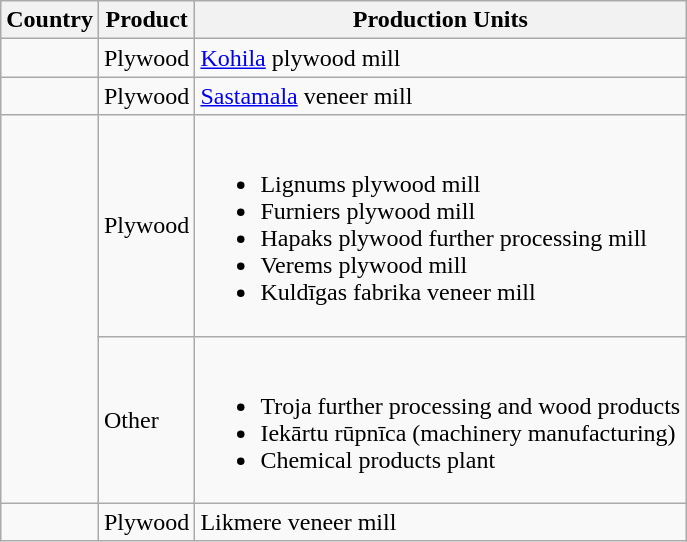<table class="wikitable">
<tr>
<th>Country</th>
<th>Product</th>
<th>Production Units</th>
</tr>
<tr>
<td></td>
<td>Plywood</td>
<td><a href='#'>Kohila</a> plywood mill</td>
</tr>
<tr>
<td></td>
<td>Plywood</td>
<td><a href='#'>Sastamala</a> veneer mill</td>
</tr>
<tr>
<td rowspan="2"></td>
<td>Plywood</td>
<td><br><ul><li>Lignums plywood mill</li><li>Furniers plywood mill</li><li>Hapaks plywood further processing mill</li><li>Verems plywood mill</li><li>Kuldīgas fabrika veneer mill</li></ul></td>
</tr>
<tr>
<td>Other</td>
<td><br><ul><li>Troja further processing and wood products</li><li>Iekārtu rūpnīca (machinery manufacturing)</li><li>Chemical products plant</li></ul></td>
</tr>
<tr>
<td></td>
<td>Plywood</td>
<td>Likmere veneer mill</td>
</tr>
</table>
